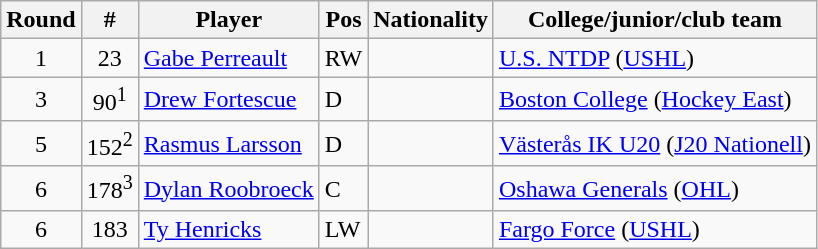<table class="wikitable">
<tr>
<th>Round</th>
<th>#</th>
<th>Player</th>
<th>Pos</th>
<th>Nationality</th>
<th>College/junior/club team</th>
</tr>
<tr>
<td style="text-align:center;">1</td>
<td style="text-align:center;">23</td>
<td><a href='#'>Gabe Perreault</a></td>
<td>RW</td>
<td></td>
<td><a href='#'>U.S. NTDP</a> (<a href='#'>USHL</a>)</td>
</tr>
<tr>
<td style="text-align:center;">3</td>
<td style="text-align:center;">90<sup>1</sup></td>
<td><a href='#'>Drew Fortescue</a></td>
<td>D</td>
<td></td>
<td><a href='#'>Boston College</a> (<a href='#'>Hockey East</a>)</td>
</tr>
<tr>
<td style="text-align:center;">5</td>
<td style="text-align:center;">152<sup>2</sup></td>
<td><a href='#'>Rasmus Larsson</a></td>
<td>D</td>
<td></td>
<td><a href='#'>Västerås IK U20</a> (<a href='#'>J20 Nationell</a>)</td>
</tr>
<tr>
<td style="text-align:center;">6</td>
<td style="text-align:center;">178<sup>3</sup></td>
<td><a href='#'>Dylan Roobroeck</a></td>
<td>C</td>
<td></td>
<td><a href='#'>Oshawa Generals</a> (<a href='#'>OHL</a>)</td>
</tr>
<tr>
<td style="text-align:center;">6</td>
<td style="text-align:center;">183</td>
<td><a href='#'>Ty Henricks</a></td>
<td>LW</td>
<td></td>
<td><a href='#'>Fargo Force</a> (<a href='#'>USHL</a>)</td>
</tr>
</table>
